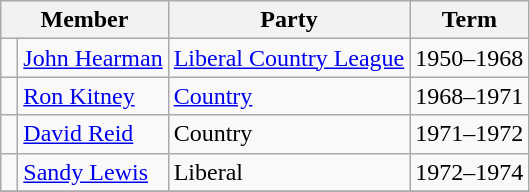<table class="wikitable">
<tr>
<th colspan="2">Member</th>
<th>Party</th>
<th>Term</th>
</tr>
<tr>
<td> </td>
<td><a href='#'>John Hearman</a></td>
<td><a href='#'>Liberal Country League</a></td>
<td>1950–1968</td>
</tr>
<tr>
<td> </td>
<td><a href='#'>Ron Kitney</a></td>
<td><a href='#'>Country</a></td>
<td>1968–1971</td>
</tr>
<tr>
<td> </td>
<td><a href='#'>David Reid</a></td>
<td>Country</td>
<td>1971–1972</td>
</tr>
<tr>
<td> </td>
<td><a href='#'>Sandy Lewis</a></td>
<td>Liberal</td>
<td>1972–1974</td>
</tr>
<tr>
</tr>
</table>
